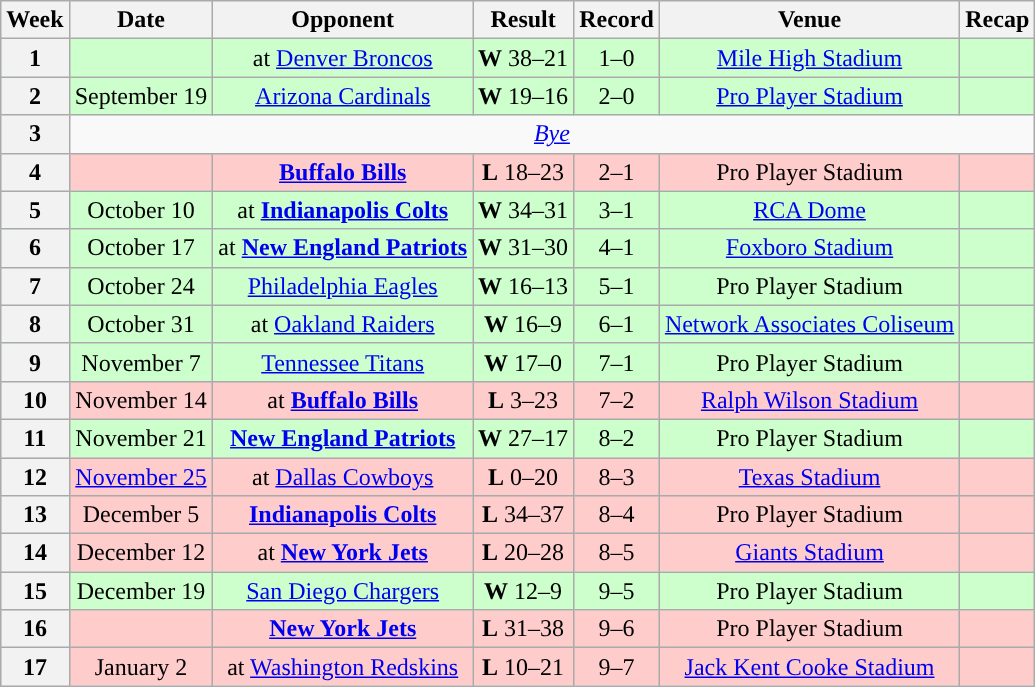<table class="wikitable" style="text-align:center">
<tr>
<th>Week</th>
<th>Date</th>
<th>Opponent</th>
<th>Result</th>
<th>Record</th>
<th>Venue</th>
<th>Recap</th>
</tr>
<tr style="background: #cfc;">
<th>1</th>
<td></td>
<td>at <a href='#'>Denver Broncos</a></td>
<td><strong>W</strong> 38–21</td>
<td>1–0</td>
<td><a href='#'>Mile High Stadium</a></td>
<td></td>
</tr>
<tr style="background: #cfc;">
<th>2</th>
<td>September 19</td>
<td><a href='#'>Arizona Cardinals</a></td>
<td><strong>W</strong> 19–16</td>
<td>2–0</td>
<td><a href='#'>Pro Player Stadium</a></td>
<td></td>
</tr>
<tr>
<th>3</th>
<td colspan=6 align="center"><em><a href='#'>Bye</a></em></td>
</tr>
<tr style="background: #fcc;">
<th>4</th>
<td></td>
<td><strong><a href='#'>Buffalo Bills</a></strong></td>
<td><strong>L</strong> 18–23</td>
<td>2–1</td>
<td>Pro Player Stadium</td>
<td></td>
</tr>
<tr style="background: #cfc;">
<th>5</th>
<td>October 10</td>
<td>at <strong><a href='#'>Indianapolis Colts</a></strong></td>
<td><strong>W</strong> 34–31</td>
<td>3–1</td>
<td><a href='#'>RCA Dome</a></td>
<td></td>
</tr>
<tr style="background: #cfc;">
<th>6</th>
<td>October 17</td>
<td>at <strong><a href='#'>New England Patriots</a></strong></td>
<td><strong>W</strong> 31–30</td>
<td>4–1</td>
<td><a href='#'>Foxboro Stadium</a></td>
<td></td>
</tr>
<tr style="background: #cfc;">
<th>7</th>
<td>October 24</td>
<td><a href='#'>Philadelphia Eagles</a></td>
<td><strong>W</strong> 16–13</td>
<td>5–1</td>
<td>Pro Player Stadium</td>
<td></td>
</tr>
<tr style="background: #cfc;">
<th>8</th>
<td>October 31</td>
<td>at <a href='#'>Oakland Raiders</a></td>
<td><strong>W</strong> 16–9</td>
<td>6–1</td>
<td><a href='#'>Network Associates Coliseum</a></td>
<td></td>
</tr>
<tr style="background: #cfc;">
<th>9</th>
<td>November 7</td>
<td><a href='#'>Tennessee Titans</a></td>
<td><strong>W</strong> 17–0</td>
<td>7–1</td>
<td>Pro Player Stadium</td>
<td></td>
</tr>
<tr style="background: #fcc;">
<th>10</th>
<td>November 14</td>
<td>at <strong><a href='#'>Buffalo Bills</a></strong></td>
<td><strong>L</strong> 3–23</td>
<td>7–2</td>
<td><a href='#'>Ralph Wilson Stadium</a></td>
<td></td>
</tr>
<tr style="background: #cfc;">
<th>11</th>
<td>November 21</td>
<td><strong><a href='#'>New England Patriots</a></strong></td>
<td><strong>W</strong> 27–17</td>
<td>8–2</td>
<td>Pro Player Stadium</td>
<td></td>
</tr>
<tr style="background: #fcc;">
<th>12</th>
<td><a href='#'>November 25</a></td>
<td>at <a href='#'>Dallas Cowboys</a></td>
<td><strong>L</strong> 0–20</td>
<td>8–3</td>
<td><a href='#'>Texas Stadium</a></td>
<td></td>
</tr>
<tr style="background: #fcc;">
<th>13</th>
<td>December 5</td>
<td><strong><a href='#'>Indianapolis Colts</a></strong></td>
<td><strong>L</strong> 34–37</td>
<td>8–4</td>
<td>Pro Player Stadium</td>
<td></td>
</tr>
<tr style="background: #fcc;">
<th>14</th>
<td>December 12</td>
<td>at <strong><a href='#'>New York Jets</a></strong></td>
<td><strong>L</strong> 20–28</td>
<td>8–5</td>
<td><a href='#'>Giants Stadium</a></td>
<td></td>
</tr>
<tr style="background: #cfc;">
<th>15</th>
<td>December 19</td>
<td><a href='#'>San Diego Chargers</a></td>
<td><strong>W</strong> 12–9</td>
<td>9–5</td>
<td>Pro Player Stadium</td>
<td></td>
</tr>
<tr style="background: #fcc;">
<th>16</th>
<td></td>
<td><strong><a href='#'>New York Jets</a></strong></td>
<td><strong>L</strong> 31–38</td>
<td>9–6</td>
<td>Pro Player Stadium</td>
<td></td>
</tr>
<tr style="background: #fcc;">
<th>17</th>
<td>January 2</td>
<td>at <a href='#'>Washington Redskins</a></td>
<td><strong>L</strong> 10–21</td>
<td>9–7</td>
<td><a href='#'>Jack Kent Cooke Stadium</a></td>
<td></td>
</tr>
</table>
